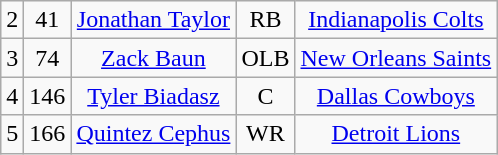<table class="wikitable" style="text-align:center">
<tr>
<td>2</td>
<td>41</td>
<td><a href='#'>Jonathan Taylor</a></td>
<td>RB</td>
<td><a href='#'>Indianapolis Colts</a></td>
</tr>
<tr>
<td>3</td>
<td>74</td>
<td><a href='#'>Zack Baun</a></td>
<td>OLB</td>
<td><a href='#'>New Orleans Saints</a></td>
</tr>
<tr>
<td>4</td>
<td>146</td>
<td><a href='#'>Tyler Biadasz</a></td>
<td>C</td>
<td><a href='#'>Dallas Cowboys</a></td>
</tr>
<tr>
<td>5</td>
<td>166</td>
<td><a href='#'>Quintez Cephus</a></td>
<td>WR</td>
<td><a href='#'>Detroit Lions</a></td>
</tr>
</table>
